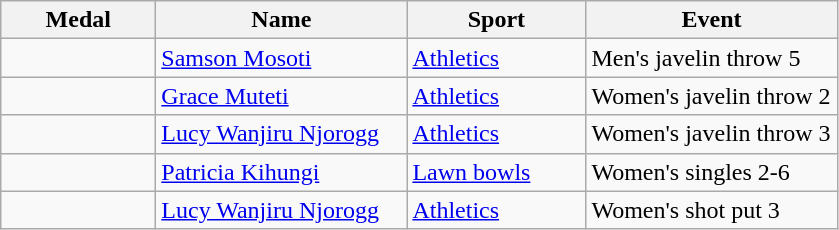<table class="wikitable">
<tr>
<th style="width:6em">Medal</th>
<th style="width:10em">Name</th>
<th style="width:7em">Sport</th>
<th style="width:10em">Event</th>
</tr>
<tr>
<td></td>
<td><a href='#'>Samson Mosoti</a></td>
<td><a href='#'>Athletics</a></td>
<td>Men's javelin throw 5</td>
</tr>
<tr>
<td></td>
<td><a href='#'>Grace Muteti</a></td>
<td><a href='#'>Athletics</a></td>
<td>Women's javelin throw 2</td>
</tr>
<tr>
<td></td>
<td><a href='#'>Lucy Wanjiru Njorogg</a></td>
<td><a href='#'>Athletics</a></td>
<td>Women's javelin throw 3</td>
</tr>
<tr>
<td></td>
<td><a href='#'>Patricia Kihungi</a></td>
<td><a href='#'>Lawn bowls</a></td>
<td>Women's singles 2-6</td>
</tr>
<tr>
<td></td>
<td><a href='#'>Lucy Wanjiru Njorogg</a></td>
<td><a href='#'>Athletics</a></td>
<td>Women's shot put 3</td>
</tr>
</table>
